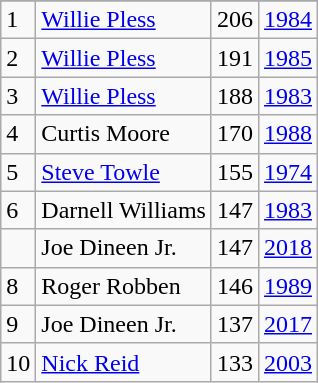<table class="wikitable">
<tr>
</tr>
<tr>
<td>1</td>
<td><a href='#'>Willie Pless</a></td>
<td>206</td>
<td><a href='#'>1984</a></td>
</tr>
<tr>
<td>2</td>
<td><a href='#'>Willie Pless</a></td>
<td>191</td>
<td><a href='#'>1985</a></td>
</tr>
<tr>
<td>3</td>
<td><a href='#'>Willie Pless</a></td>
<td>188</td>
<td><a href='#'>1983</a></td>
</tr>
<tr>
<td>4</td>
<td>Curtis Moore</td>
<td>170</td>
<td><a href='#'>1988</a></td>
</tr>
<tr>
<td>5</td>
<td><a href='#'>Steve Towle</a></td>
<td>155</td>
<td><a href='#'>1974</a></td>
</tr>
<tr>
<td>6</td>
<td>Darnell Williams</td>
<td>147</td>
<td><a href='#'>1983</a></td>
</tr>
<tr>
<td></td>
<td>Joe Dineen Jr.</td>
<td>147</td>
<td><a href='#'>2018</a></td>
</tr>
<tr>
<td>8</td>
<td>Roger Robben</td>
<td>146</td>
<td><a href='#'>1989</a></td>
</tr>
<tr>
<td>9</td>
<td>Joe Dineen Jr.</td>
<td>137</td>
<td><a href='#'>2017</a></td>
</tr>
<tr>
<td>10</td>
<td><a href='#'>Nick Reid</a></td>
<td>133</td>
<td><a href='#'>2003</a></td>
</tr>
</table>
